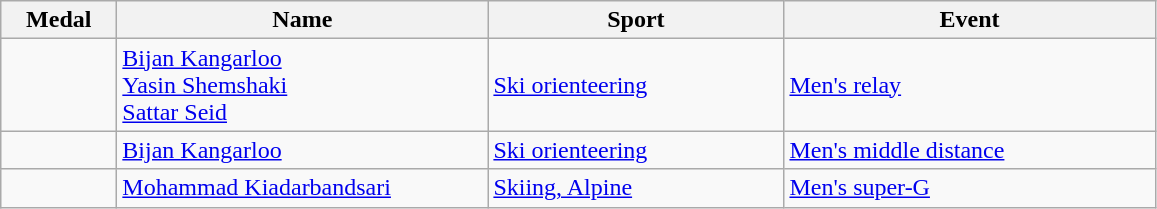<table class="wikitable sortable" style="text-align:left;">
<tr>
<th width="70">Medal</th>
<th width="240">Name</th>
<th width="190">Sport</th>
<th width="240">Event</th>
</tr>
<tr>
<td></td>
<td><a href='#'>Bijan Kangarloo</a><br><a href='#'>Yasin Shemshaki</a><br><a href='#'>Sattar Seid</a></td>
<td><a href='#'>Ski orienteering</a></td>
<td><a href='#'>Men's relay</a></td>
</tr>
<tr>
<td></td>
<td><a href='#'>Bijan Kangarloo</a></td>
<td><a href='#'>Ski orienteering</a></td>
<td><a href='#'>Men's middle distance</a></td>
</tr>
<tr>
<td></td>
<td><a href='#'>Mohammad Kiadarbandsari</a></td>
<td><a href='#'>Skiing, Alpine</a></td>
<td><a href='#'>Men's super-G</a></td>
</tr>
</table>
